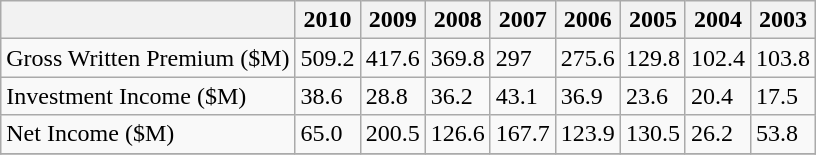<table class="wikitable">
<tr>
<th></th>
<th>2010</th>
<th>2009</th>
<th>2008</th>
<th>2007</th>
<th>2006</th>
<th>2005</th>
<th>2004</th>
<th>2003</th>
</tr>
<tr>
<td>Gross Written Premium ($M)</td>
<td>509.2</td>
<td>417.6</td>
<td>369.8</td>
<td>297</td>
<td>275.6</td>
<td>129.8</td>
<td>102.4</td>
<td>103.8</td>
</tr>
<tr>
<td>Investment Income ($M)</td>
<td>38.6</td>
<td>28.8</td>
<td>36.2</td>
<td>43.1</td>
<td>36.9</td>
<td>23.6</td>
<td>20.4</td>
<td>17.5</td>
</tr>
<tr>
<td>Net Income ($M)</td>
<td>65.0</td>
<td>200.5</td>
<td>126.6</td>
<td>167.7</td>
<td>123.9</td>
<td>130.5</td>
<td>26.2</td>
<td>53.8</td>
</tr>
<tr>
</tr>
</table>
